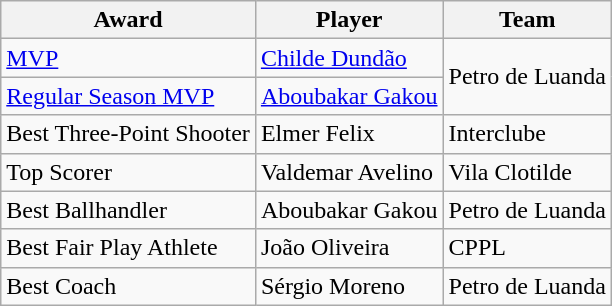<table class="wikitable">
<tr>
<th>Award</th>
<th>Player</th>
<th>Team</th>
</tr>
<tr>
<td><a href='#'>MVP</a></td>
<td><a href='#'>Childe Dundão</a></td>
<td rowspan="2">Petro de Luanda</td>
</tr>
<tr>
<td><a href='#'>Regular Season MVP</a></td>
<td><a href='#'>Aboubakar Gakou</a></td>
</tr>
<tr>
<td>Best Three-Point Shooter</td>
<td>Elmer Felix</td>
<td>Interclube</td>
</tr>
<tr>
<td>Top Scorer</td>
<td>Valdemar Avelino</td>
<td>Vila Clotilde</td>
</tr>
<tr>
<td>Best Ballhandler</td>
<td>Aboubakar Gakou</td>
<td>Petro de Luanda</td>
</tr>
<tr>
<td>Best Fair Play Athlete</td>
<td>João Oliveira</td>
<td>CPPL</td>
</tr>
<tr>
<td>Best Coach</td>
<td>Sérgio Moreno</td>
<td>Petro de Luanda</td>
</tr>
</table>
